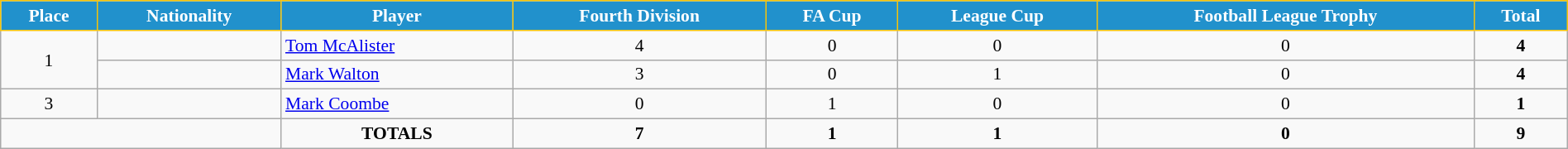<table class="wikitable" style="text-align:center; font-size:90%; width:100%;">
<tr>
<th style="background:#2191CC; color:white; border:1px solid #F7C408; text-align:center;">Place</th>
<th style="background:#2191CC; color:white; border:1px solid #F7C408; text-align:center;">Nationality</th>
<th style="background:#2191CC; color:white; border:1px solid #F7C408; text-align:center;">Player</th>
<th style="background:#2191CC; color:white; border:1px solid #F7C408; text-align:center;">Fourth Division</th>
<th style="background:#2191CC; color:white; border:1px solid #F7C408; text-align:center;">FA Cup</th>
<th style="background:#2191CC; color:white; border:1px solid #F7C408; text-align:center;">League Cup</th>
<th style="background:#2191CC; color:white; border:1px solid #F7C408; text-align:center;">Football League Trophy</th>
<th style="background:#2191CC; color:white; border:1px solid #F7C408; text-align:center;">Total</th>
</tr>
<tr>
<td rowspan=2>1</td>
<td></td>
<td align="left"><a href='#'>Tom McAlister</a></td>
<td>4</td>
<td>0</td>
<td>0</td>
<td>0</td>
<td><strong>4</strong></td>
</tr>
<tr>
<td></td>
<td align="left"><a href='#'>Mark Walton</a></td>
<td>3</td>
<td>0</td>
<td>1</td>
<td>0</td>
<td><strong>4</strong></td>
</tr>
<tr>
<td>3</td>
<td></td>
<td align="left"><a href='#'>Mark Coombe</a></td>
<td>0</td>
<td>1</td>
<td>0</td>
<td>0</td>
<td><strong>1</strong></td>
</tr>
<tr>
<td colspan="2"></td>
<td><strong>TOTALS</strong></td>
<td><strong>7</strong></td>
<td><strong>1</strong></td>
<td><strong>1</strong></td>
<td><strong>0</strong></td>
<td><strong>9</strong></td>
</tr>
</table>
